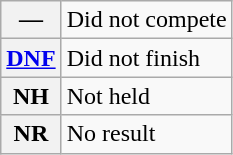<table class="wikitable">
<tr>
<th scope="row">—</th>
<td>Did not compete</td>
</tr>
<tr>
<th scope="row"><a href='#'>DNF</a></th>
<td>Did not finish</td>
</tr>
<tr>
<th scope="row">NH</th>
<td>Not held</td>
</tr>
<tr>
<th scope="row" style="text-align: center;">NR</th>
<td>No result</td>
</tr>
</table>
